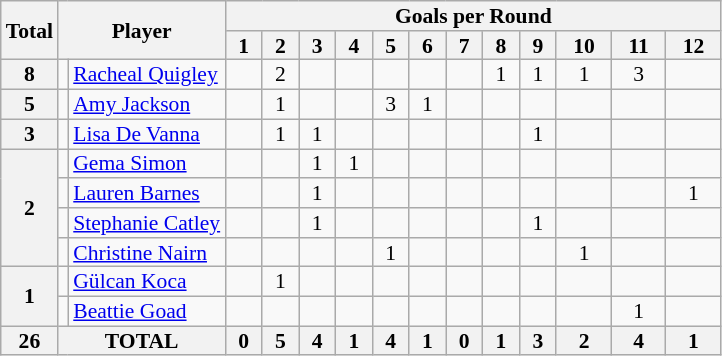<table class="wikitable" style="text-align:center; line-height: 90%; font-size:90%;">
<tr>
<th rowspan="2">Total</th>
<th rowspan="2" colspan="2">Player</th>
<th colspan="12" style="width:324px;">Goals per Round</th>
</tr>
<tr>
<th>1</th>
<th>2</th>
<th>3</th>
<th>4</th>
<th>5</th>
<th>6</th>
<th>7</th>
<th>8</th>
<th>9</th>
<th>10</th>
<th>11</th>
<th>12</th>
</tr>
<tr>
<th rowspan="1">8</th>
<td></td>
<td style="text-align:left;"><a href='#'>Racheal Quigley</a></td>
<td></td>
<td>2</td>
<td></td>
<td></td>
<td></td>
<td></td>
<td></td>
<td>1</td>
<td>1</td>
<td>1</td>
<td>3</td>
<td></td>
</tr>
<tr>
<th rowspan="1">5</th>
<td></td>
<td style="text-align:left;"><a href='#'>Amy Jackson</a></td>
<td></td>
<td>1</td>
<td></td>
<td></td>
<td>3</td>
<td>1</td>
<td></td>
<td></td>
<td></td>
<td></td>
<td></td>
<td></td>
</tr>
<tr>
<th rowspan="1">3</th>
<td></td>
<td style="text-align:left;"><a href='#'>Lisa De Vanna</a></td>
<td></td>
<td>1</td>
<td>1</td>
<td></td>
<td></td>
<td></td>
<td></td>
<td></td>
<td>1</td>
<td></td>
<td></td>
<td></td>
</tr>
<tr>
<th rowspan="4">2</th>
<td></td>
<td style="text-align:left;"><a href='#'>Gema Simon</a></td>
<td></td>
<td></td>
<td>1</td>
<td>1</td>
<td></td>
<td></td>
<td></td>
<td></td>
<td></td>
<td></td>
<td></td>
<td></td>
</tr>
<tr>
<td></td>
<td style="text-align:left;"><a href='#'>Lauren Barnes</a></td>
<td></td>
<td></td>
<td>1</td>
<td></td>
<td></td>
<td></td>
<td></td>
<td></td>
<td></td>
<td></td>
<td></td>
<td>1</td>
</tr>
<tr>
<td></td>
<td style="text-align:left;"><a href='#'>Stephanie Catley</a></td>
<td></td>
<td></td>
<td>1</td>
<td></td>
<td></td>
<td></td>
<td></td>
<td></td>
<td>1</td>
<td></td>
<td></td>
<td></td>
</tr>
<tr>
<td></td>
<td style="text-align:left;"><a href='#'>Christine Nairn</a></td>
<td></td>
<td></td>
<td></td>
<td></td>
<td>1</td>
<td></td>
<td></td>
<td></td>
<td></td>
<td>1</td>
<td></td>
<td></td>
</tr>
<tr>
<th rowspan="2">1</th>
<td></td>
<td style="text-align:left;"><a href='#'>Gülcan Koca</a></td>
<td></td>
<td>1</td>
<td></td>
<td></td>
<td></td>
<td></td>
<td></td>
<td></td>
<td></td>
<td></td>
<td></td>
<td></td>
</tr>
<tr>
<td></td>
<td style="text-align:left;"><a href='#'>Beattie Goad</a></td>
<td></td>
<td></td>
<td></td>
<td></td>
<td></td>
<td></td>
<td></td>
<td></td>
<td></td>
<td></td>
<td>1</td>
<td></td>
</tr>
<tr>
<th rowspan="1">26</th>
<th colspan="2">TOTAL</th>
<th style="text-align:center;">0</th>
<th>5</th>
<th>4</th>
<th>1</th>
<th>4</th>
<th>1</th>
<th>0</th>
<th>1</th>
<th>3</th>
<th>2</th>
<th>4</th>
<th>1</th>
</tr>
</table>
